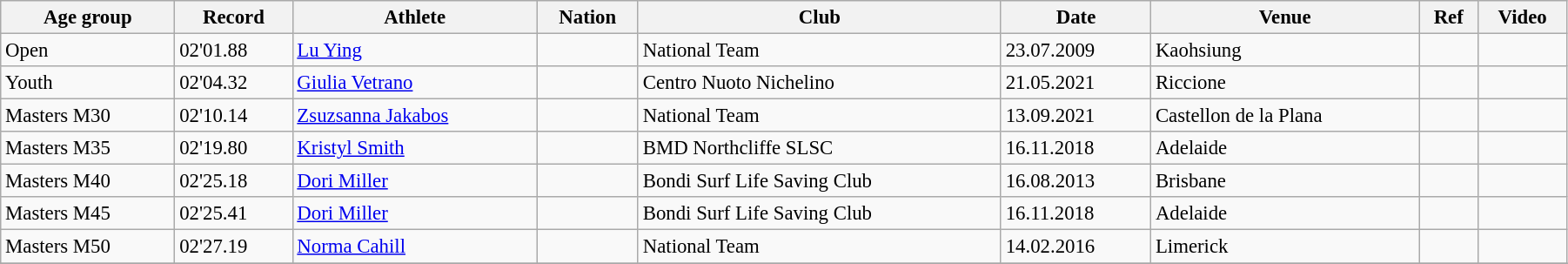<table class="wikitable" style="font-size:95%; width: 95%;">
<tr>
<th>Age group</th>
<th>Record</th>
<th>Athlete</th>
<th>Nation</th>
<th>Club</th>
<th>Date</th>
<th>Venue</th>
<th>Ref</th>
<th>Video</th>
</tr>
<tr>
<td>Open</td>
<td>02'01.88</td>
<td><a href='#'>Lu Ying</a></td>
<td></td>
<td>National Team</td>
<td>23.07.2009</td>
<td>Kaohsiung</td>
<td></td>
<td></td>
</tr>
<tr>
<td>Youth</td>
<td>02'04.32</td>
<td><a href='#'>Giulia Vetrano</a></td>
<td></td>
<td>Centro Nuoto Nichelino</td>
<td>21.05.2021</td>
<td>Riccione</td>
<td></td>
<td></td>
</tr>
<tr>
<td>Masters M30</td>
<td>02'10.14</td>
<td><a href='#'>Zsuzsanna Jakabos</a></td>
<td></td>
<td>National Team</td>
<td>13.09.2021</td>
<td>Castellon de la Plana</td>
<td></td>
<td></td>
</tr>
<tr>
<td>Masters M35</td>
<td>02'19.80</td>
<td><a href='#'>Kristyl Smith</a></td>
<td></td>
<td>BMD Northcliffe SLSC</td>
<td>16.11.2018</td>
<td>Adelaide</td>
<td></td>
<td></td>
</tr>
<tr>
<td>Masters M40</td>
<td>02'25.18</td>
<td><a href='#'>Dori Miller</a></td>
<td></td>
<td>Bondi Surf Life Saving Club</td>
<td>16.08.2013</td>
<td>Brisbane</td>
<td></td>
<td></td>
</tr>
<tr>
<td>Masters M45</td>
<td>02'25.41</td>
<td><a href='#'>Dori Miller</a></td>
<td></td>
<td>Bondi Surf Life Saving Club</td>
<td>16.11.2018</td>
<td>Adelaide</td>
<td></td>
<td></td>
</tr>
<tr>
<td>Masters M50</td>
<td>02'27.19</td>
<td><a href='#'>Norma Cahill</a></td>
<td></td>
<td>National Team</td>
<td>14.02.2016</td>
<td>Limerick</td>
<td></td>
<td></td>
</tr>
<tr>
</tr>
<tr style="background:#f0f0f0;">
</tr>
</table>
